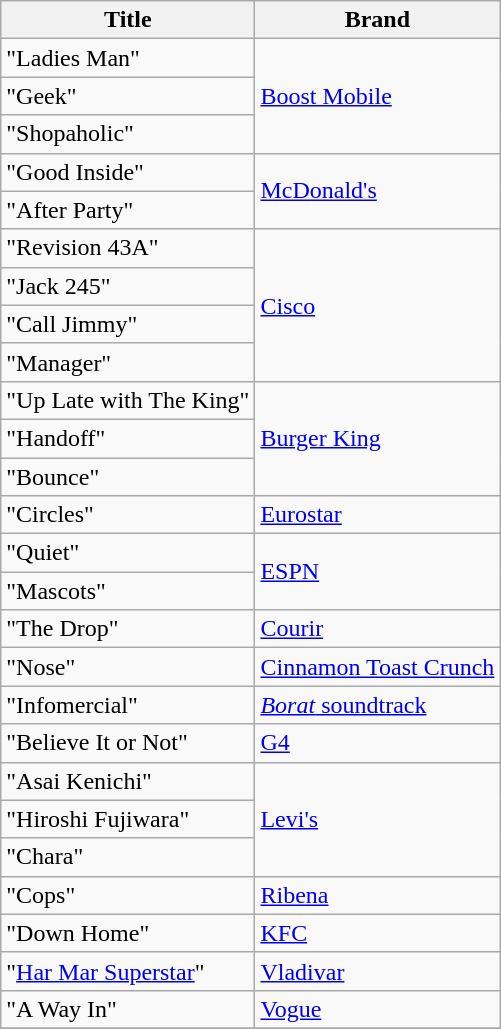<table class="wikitable">
<tr>
<th>Title</th>
<th>Brand</th>
</tr>
<tr>
<td>"Ladies Man"</td>
<td rowspan=3><a href='#'>Boost Mobile</a></td>
</tr>
<tr>
<td>"Geek"</td>
</tr>
<tr>
<td>"Shopaholic"</td>
</tr>
<tr>
<td>"Good Inside"</td>
<td rowspan=2><a href='#'>McDonald's</a></td>
</tr>
<tr>
<td>"After Party"</td>
</tr>
<tr>
<td>"Revision 43A"</td>
<td rowspan=4><a href='#'>Cisco</a></td>
</tr>
<tr>
<td>"Jack 245"</td>
</tr>
<tr>
<td>"Call Jimmy"</td>
</tr>
<tr>
<td>"Manager"</td>
</tr>
<tr>
<td>"Up Late with The King"</td>
<td rowspan=3><a href='#'>Burger King</a></td>
</tr>
<tr>
<td>"Handoff"</td>
</tr>
<tr>
<td>"Bounce"</td>
</tr>
<tr>
<td>"Circles"</td>
<td><a href='#'>Eurostar</a></td>
</tr>
<tr>
<td>"Quiet"</td>
<td rowspan=2><a href='#'>ESPN</a></td>
</tr>
<tr>
<td>"Mascots"</td>
</tr>
<tr>
<td>"The Drop"</td>
<td><a href='#'>Courir</a></td>
</tr>
<tr>
<td>"Nose"</td>
<td><a href='#'>Cinnamon Toast Crunch</a></td>
</tr>
<tr>
<td>"Infomercial"</td>
<td><a href='#'><em>Borat</em> soundtrack</a></td>
</tr>
<tr>
<td>"Believe It or Not"</td>
<td><a href='#'>G4</a></td>
</tr>
<tr>
<td>"Asai Kenichi"</td>
<td rowspan=3><a href='#'>Levi's</a></td>
</tr>
<tr>
<td>"Hiroshi Fujiwara"</td>
</tr>
<tr>
<td>"Chara"</td>
</tr>
<tr>
<td>"Cops"</td>
<td><a href='#'>Ribena</a></td>
</tr>
<tr>
<td>"Down Home"</td>
<td><a href='#'>KFC</a></td>
</tr>
<tr>
<td>"<a href='#'>Har Mar Superstar</a>"</td>
<td><a href='#'>Vladivar</a></td>
</tr>
<tr>
<td>"A Way In"</td>
<td><a href='#'>Vogue</a></td>
</tr>
<tr>
</tr>
</table>
